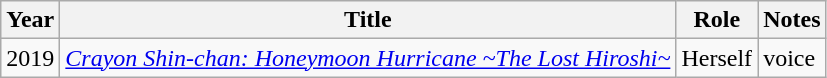<table class="wikitable">
<tr>
<th>Year</th>
<th>Title</th>
<th>Role</th>
<th>Notes</th>
</tr>
<tr>
<td>2019</td>
<td><em><a href='#'>Crayon Shin-chan: Honeymoon Hurricane ~The Lost Hiroshi~</a></em></td>
<td>Herself</td>
<td>voice</td>
</tr>
</table>
